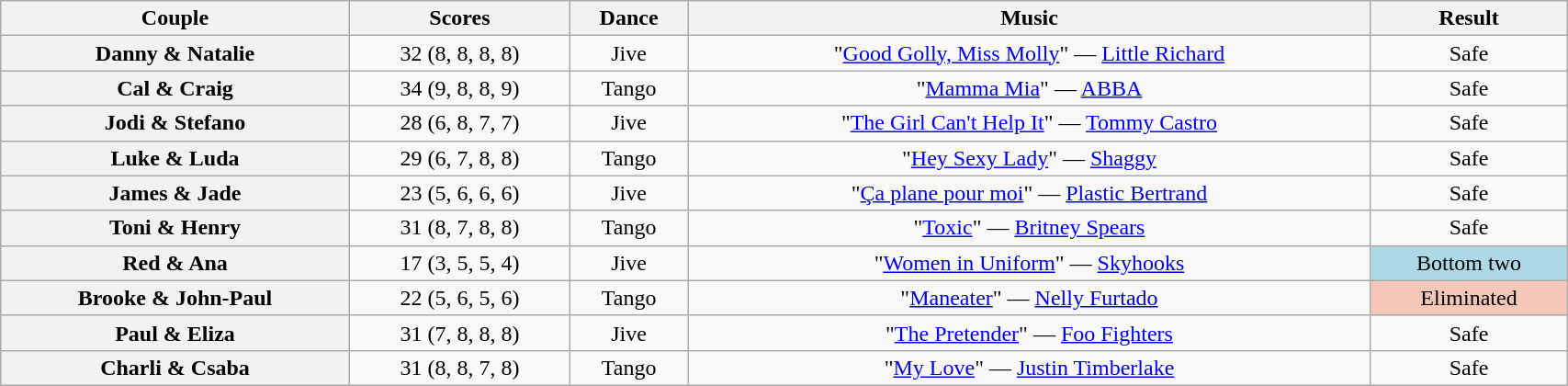<table class="wikitable sortable" style="text-align:center; width: 90%">
<tr>
<th scope="col">Couple</th>
<th scope="col">Scores</th>
<th scope="col">Dance</th>
<th scope="col" class="unsortable">Music</th>
<th scope="col" class="unsortable">Result</th>
</tr>
<tr>
<th scope="row">Danny & Natalie</th>
<td>32 (8, 8, 8, 8)</td>
<td>Jive</td>
<td>"<a href='#'>Good Golly, Miss Molly</a>" — <a href='#'>Little Richard</a></td>
<td>Safe</td>
</tr>
<tr>
<th scope="row">Cal & Craig</th>
<td>34 (9, 8, 8, 9)</td>
<td>Tango</td>
<td>"<a href='#'>Mamma Mia</a>" — <a href='#'>ABBA</a></td>
<td>Safe</td>
</tr>
<tr>
<th scope="row">Jodi & Stefano</th>
<td>28 (6, 8, 7, 7)</td>
<td>Jive</td>
<td>"<a href='#'>The Girl Can't Help It</a>" — <a href='#'>Tommy Castro</a></td>
<td>Safe</td>
</tr>
<tr>
<th scope="row">Luke & Luda</th>
<td>29 (6, 7, 8, 8)</td>
<td>Tango</td>
<td>"<a href='#'>Hey Sexy Lady</a>" — <a href='#'>Shaggy</a></td>
<td>Safe</td>
</tr>
<tr>
<th scope="row">James & Jade</th>
<td>23 (5, 6, 6, 6)</td>
<td>Jive</td>
<td>"<a href='#'>Ça plane pour moi</a>" — <a href='#'>Plastic Bertrand</a></td>
<td>Safe</td>
</tr>
<tr>
<th scope="row">Toni & Henry</th>
<td>31 (8, 7, 8, 8)</td>
<td>Tango</td>
<td>"<a href='#'>Toxic</a>" — <a href='#'>Britney Spears</a></td>
<td>Safe</td>
</tr>
<tr>
<th scope="row">Red & Ana</th>
<td>17 (3, 5, 5, 4)</td>
<td>Jive</td>
<td>"<a href='#'>Women in Uniform</a>" — <a href='#'>Skyhooks</a></td>
<td bgcolor="lightblue">Bottom two</td>
</tr>
<tr>
<th scope="row">Brooke & John-Paul</th>
<td>22 (5, 6, 5, 6)</td>
<td>Tango</td>
<td>"<a href='#'>Maneater</a>" — <a href='#'>Nelly Furtado</a></td>
<td bgcolor="f4c7b8">Eliminated</td>
</tr>
<tr>
<th scope="row">Paul & Eliza</th>
<td>31 (7, 8, 8, 8)</td>
<td>Jive</td>
<td>"<a href='#'>The Pretender</a>" — <a href='#'>Foo Fighters</a></td>
<td>Safe</td>
</tr>
<tr>
<th scope="row">Charli & Csaba</th>
<td>31 (8, 8, 7, 8)</td>
<td>Tango</td>
<td>"<a href='#'>My Love</a>" — <a href='#'>Justin Timberlake</a></td>
<td>Safe</td>
</tr>
</table>
